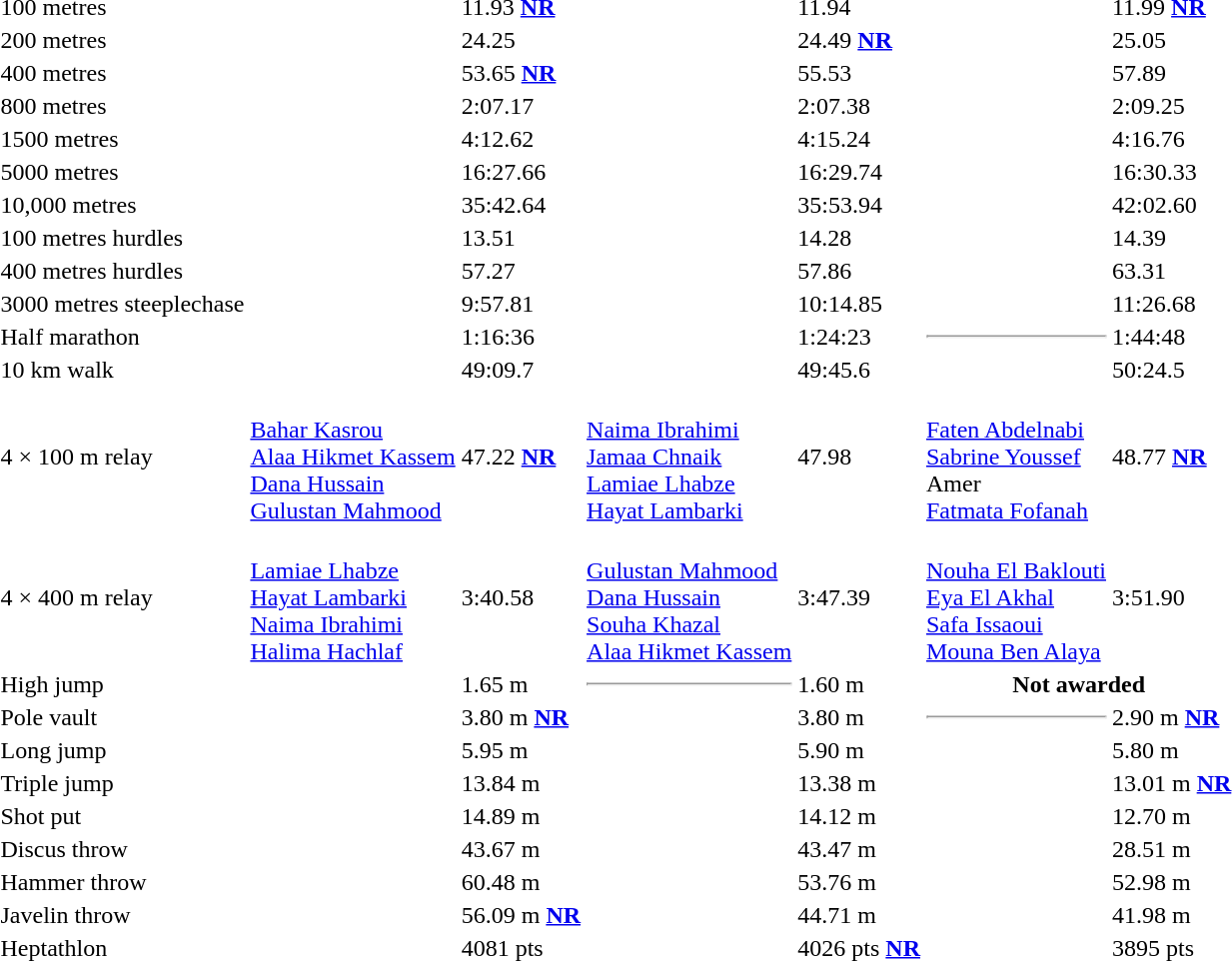<table>
<tr>
<td>100 metres</td>
<td></td>
<td>11.93 <strong><a href='#'>NR</a></strong></td>
<td></td>
<td>11.94</td>
<td></td>
<td>11.99 <strong><a href='#'>NR</a></strong></td>
</tr>
<tr>
<td>200 metres</td>
<td></td>
<td>24.25</td>
<td></td>
<td>24.49 <strong><a href='#'>NR</a></strong></td>
<td></td>
<td>25.05</td>
</tr>
<tr>
<td>400 metres</td>
<td></td>
<td>53.65 <strong><a href='#'>NR</a></strong></td>
<td></td>
<td>55.53</td>
<td></td>
<td>57.89</td>
</tr>
<tr>
<td>800 metres</td>
<td></td>
<td>2:07.17</td>
<td></td>
<td>2:07.38</td>
<td></td>
<td>2:09.25</td>
</tr>
<tr>
<td>1500 metres</td>
<td></td>
<td>4:12.62</td>
<td></td>
<td>4:15.24</td>
<td></td>
<td>4:16.76</td>
</tr>
<tr>
<td>5000 metres</td>
<td></td>
<td>16:27.66</td>
<td></td>
<td>16:29.74</td>
<td></td>
<td>16:30.33</td>
</tr>
<tr>
<td>10,000 metres</td>
<td></td>
<td>35:42.64</td>
<td></td>
<td>35:53.94</td>
<td></td>
<td>42:02.60</td>
</tr>
<tr>
<td>100 metres hurdles</td>
<td></td>
<td>13.51</td>
<td></td>
<td>14.28</td>
<td></td>
<td>14.39</td>
</tr>
<tr>
<td>400 metres hurdles</td>
<td></td>
<td>57.27</td>
<td></td>
<td>57.86</td>
<td></td>
<td>63.31</td>
</tr>
<tr>
<td>3000 metres steeplechase</td>
<td></td>
<td>9:57.81</td>
<td></td>
<td>10:14.85</td>
<td></td>
<td>11:26.68</td>
</tr>
<tr>
<td>Half marathon</td>
<td></td>
<td>1:16:36</td>
<td></td>
<td>1:24:23</td>
<td><hr></td>
<td>1:44:48</td>
</tr>
<tr>
<td>10 km walk</td>
<td></td>
<td>49:09.7</td>
<td></td>
<td>49:45.6</td>
<td></td>
<td>50:24.5</td>
</tr>
<tr>
<td>4 × 100 m relay</td>
<td><br><a href='#'>Bahar Kasrou</a><br><a href='#'>Alaa Hikmet Kassem</a><br><a href='#'>Dana Hussain</a><br><a href='#'>Gulustan Mahmood</a></td>
<td>47.22 <strong><a href='#'>NR</a></strong></td>
<td><br><a href='#'>Naima Ibrahimi</a><br><a href='#'>Jamaa Chnaik</a><br><a href='#'>Lamiae Lhabze</a><br><a href='#'>Hayat Lambarki</a></td>
<td>47.98</td>
<td><br><a href='#'>Faten Abdelnabi</a><br><a href='#'>Sabrine Youssef</a><br>Amer<br><a href='#'>Fatmata Fofanah</a></td>
<td>48.77 <strong><a href='#'>NR</a></strong></td>
</tr>
<tr>
<td>4 × 400 m relay</td>
<td><br><a href='#'>Lamiae Lhabze</a><br><a href='#'>Hayat Lambarki</a><br><a href='#'>Naima Ibrahimi</a><br><a href='#'>Halima Hachlaf</a></td>
<td>3:40.58</td>
<td><br><a href='#'>Gulustan Mahmood</a><br><a href='#'>Dana Hussain</a><br><a href='#'>Souha Khazal</a><br><a href='#'>Alaa Hikmet Kassem</a></td>
<td>3:47.39</td>
<td><br><a href='#'>Nouha El Baklouti</a><br><a href='#'>Eya El Akhal</a><br><a href='#'>Safa Issaoui</a><br><a href='#'>Mouna Ben Alaya</a></td>
<td>3:51.90</td>
</tr>
<tr>
<td>High jump</td>
<td></td>
<td>1.65 m</td>
<td><hr></td>
<td>1.60 m</td>
<th colspan=2>Not awarded</th>
</tr>
<tr>
<td>Pole vault</td>
<td></td>
<td>3.80 m <strong><a href='#'>NR</a></strong></td>
<td></td>
<td>3.80 m</td>
<td><hr></td>
<td>2.90 m <strong><a href='#'>NR</a></strong></td>
</tr>
<tr>
<td>Long jump</td>
<td></td>
<td>5.95 m</td>
<td></td>
<td>5.90 m</td>
<td></td>
<td>5.80 m</td>
</tr>
<tr>
<td>Triple jump</td>
<td></td>
<td>13.84 m</td>
<td></td>
<td>13.38 m</td>
<td></td>
<td>13.01 m <strong><a href='#'>NR</a></strong></td>
</tr>
<tr>
<td>Shot put</td>
<td></td>
<td>14.89 m</td>
<td></td>
<td>14.12 m</td>
<td></td>
<td>12.70 m</td>
</tr>
<tr>
<td>Discus throw</td>
<td></td>
<td>43.67 m</td>
<td></td>
<td>43.47 m</td>
<td></td>
<td>28.51 m</td>
</tr>
<tr>
<td>Hammer throw</td>
<td></td>
<td>60.48 m</td>
<td></td>
<td>53.76 m</td>
<td></td>
<td>52.98 m</td>
</tr>
<tr>
<td>Javelin throw</td>
<td></td>
<td>56.09 m <strong><a href='#'>NR</a></strong></td>
<td></td>
<td>44.71 m</td>
<td></td>
<td>41.98 m</td>
</tr>
<tr>
<td>Heptathlon</td>
<td></td>
<td>4081 pts</td>
<td></td>
<td>4026 pts <strong><a href='#'>NR</a></strong></td>
<td></td>
<td>3895 pts</td>
</tr>
</table>
